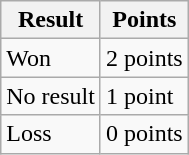<table class="wikitable">
<tr>
<th>Result</th>
<th>Points</th>
</tr>
<tr>
<td>Won</td>
<td>2 points</td>
</tr>
<tr>
<td>No result</td>
<td>1 point</td>
</tr>
<tr>
<td>Loss</td>
<td>0 points</td>
</tr>
</table>
